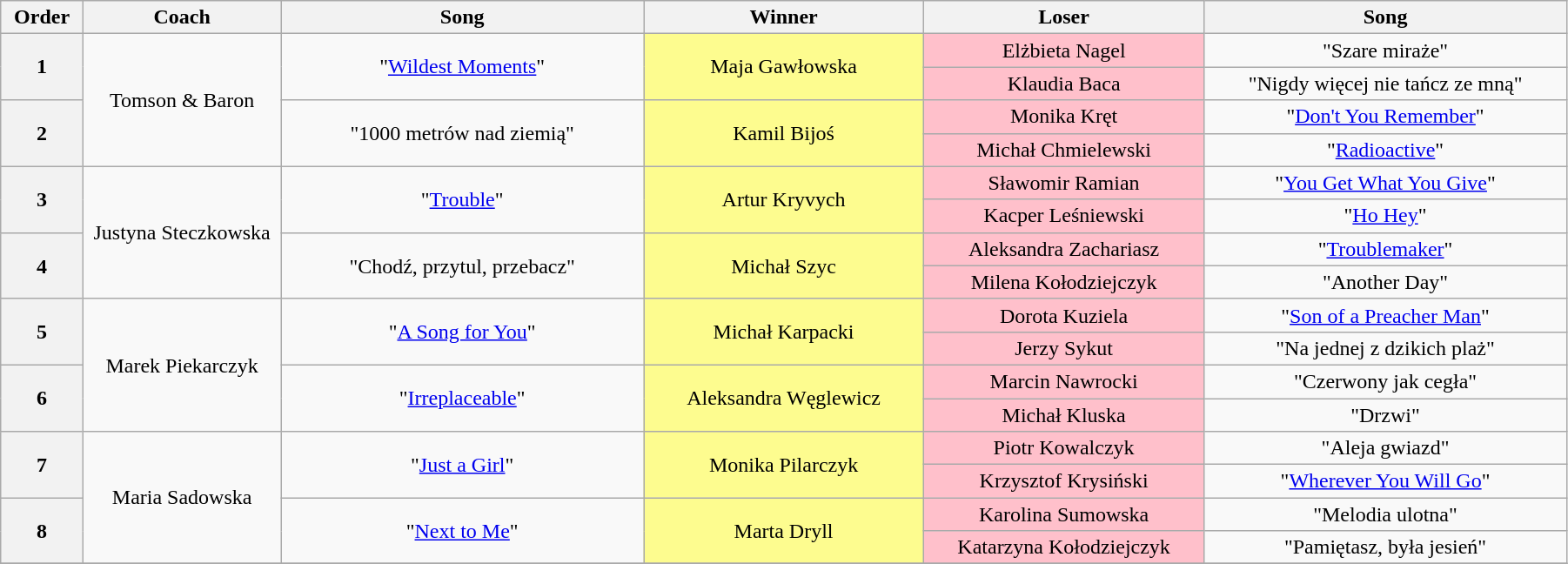<table class="wikitable" style="text-align: center; width:95%;">
<tr>
<th width="5%">Order</th>
<th width="12%">Coach</th>
<th width="22%">Song</th>
<th width="17%">Winner</th>
<th width="17%">Loser</th>
<th width="22%">Song</th>
</tr>
<tr>
<th rowspan="2">1</th>
<td rowspan="4">Tomson & Baron</td>
<td rowspan="2">"<a href='#'>Wildest Moments</a>"</td>
<td rowspan="2" style="background:#fdfc8f;">Maja Gawłowska</td>
<td style="background:pink;">Elżbieta Nagel</td>
<td>"Szare miraże"</td>
</tr>
<tr>
<td style="background:pink;">Klaudia Baca</td>
<td>"Nigdy więcej nie tańcz ze mną"</td>
</tr>
<tr>
<th rowspan="2">2</th>
<td rowspan="2">"1000 metrów nad ziemią"</td>
<td rowspan="2" style="background:#fdfc8f;">Kamil Bijoś</td>
<td style="background:pink;">Monika Kręt</td>
<td>"<a href='#'>Don't You Remember</a>"</td>
</tr>
<tr>
<td style="background:pink;">Michał Chmielewski</td>
<td>"<a href='#'>Radioactive</a>"</td>
</tr>
<tr>
<th rowspan="2">3</th>
<td rowspan="4">Justyna Steczkowska</td>
<td rowspan="2">"<a href='#'>Trouble</a>"</td>
<td rowspan="2" style="background:#fdfc8f;">Artur Kryvych</td>
<td style="background:pink;">Sławomir Ramian</td>
<td>"<a href='#'>You Get What You Give</a>"</td>
</tr>
<tr>
<td style="background:pink;">Kacper Leśniewski</td>
<td>"<a href='#'>Ho Hey</a>"</td>
</tr>
<tr>
<th rowspan="2">4</th>
<td rowspan="2">"Chodź, przytul, przebacz"</td>
<td rowspan="2" style="background:#fdfc8f;">Michał Szyc</td>
<td style="background:pink;">Aleksandra Zachariasz</td>
<td>"<a href='#'>Troublemaker</a>"</td>
</tr>
<tr>
<td style="background:pink;">Milena Kołodziejczyk</td>
<td>"Another Day"</td>
</tr>
<tr>
<th rowspan="2">5</th>
<td rowspan="4">Marek Piekarczyk</td>
<td rowspan="2">"<a href='#'>A Song for You</a>"</td>
<td rowspan="2" style="background:#fdfc8f;">Michał Karpacki</td>
<td style="background:pink;">Dorota Kuziela</td>
<td>"<a href='#'>Son of a Preacher Man</a>"</td>
</tr>
<tr>
<td style="background:pink;">Jerzy Sykut</td>
<td>"Na jednej z dzikich plaż"</td>
</tr>
<tr>
<th rowspan="2">6</th>
<td rowspan="2">"<a href='#'>Irreplaceable</a>"</td>
<td rowspan="2" style="background:#fdfc8f;">Aleksandra Węglewicz</td>
<td style="background:pink;">Marcin Nawrocki</td>
<td>"Czerwony jak cegła"</td>
</tr>
<tr>
<td style="background:pink;">Michał Kluska</td>
<td>"Drzwi"</td>
</tr>
<tr>
<th rowspan="2">7</th>
<td rowspan="4">Maria Sadowska</td>
<td rowspan="2">"<a href='#'>Just a Girl</a>"</td>
<td rowspan="2" style="background:#fdfc8f;">Monika Pilarczyk</td>
<td style="background:pink;">Piotr Kowalczyk</td>
<td>"Aleja gwiazd"</td>
</tr>
<tr>
<td style="background:pink;">Krzysztof Krysiński</td>
<td>"<a href='#'>Wherever You Will Go</a>"</td>
</tr>
<tr>
<th rowspan="2">8</th>
<td rowspan="2">"<a href='#'>Next to Me</a>"</td>
<td rowspan="2" style="background:#fdfc8f;">Marta Dryll</td>
<td style="background:pink;">Karolina Sumowska</td>
<td>"Melodia ulotna"</td>
</tr>
<tr>
<td style="background:pink;">Katarzyna Kołodziejczyk</td>
<td>"Pamiętasz, była jesień"</td>
</tr>
<tr>
</tr>
</table>
